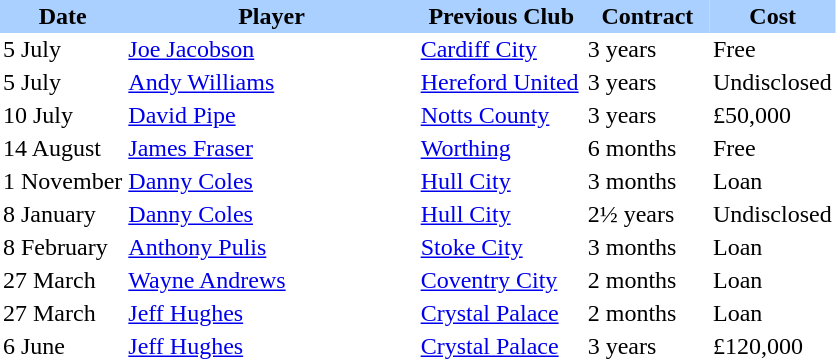<table border="0" cellspacing="0" cellpadding="2">
<tr style="background:#aad0ff;">
<th width=15%>Date</th>
<th width=35%>Player</th>
<th width=20%>Previous Club</th>
<th width=15%>Contract</th>
<th width=15%>Cost</th>
</tr>
<tr>
<td>5 July</td>
<td> <a href='#'>Joe Jacobson</a></td>
<td><a href='#'>Cardiff City</a></td>
<td>3 years</td>
<td>Free</td>
</tr>
<tr>
<td>5 July</td>
<td> <a href='#'>Andy Williams</a></td>
<td><a href='#'>Hereford United</a></td>
<td>3 years</td>
<td>Undisclosed</td>
</tr>
<tr>
<td>10 July</td>
<td> <a href='#'>David Pipe</a></td>
<td><a href='#'>Notts County</a></td>
<td>3 years</td>
<td>£50,000</td>
</tr>
<tr>
<td>14 August</td>
<td> <a href='#'>James Fraser</a></td>
<td><a href='#'>Worthing</a></td>
<td>6 months</td>
<td>Free</td>
</tr>
<tr>
<td>1 November</td>
<td> <a href='#'>Danny Coles</a></td>
<td><a href='#'>Hull City</a></td>
<td>3 months</td>
<td>Loan</td>
</tr>
<tr>
<td>8 January</td>
<td> <a href='#'>Danny Coles</a></td>
<td><a href='#'>Hull City</a></td>
<td>2½ years</td>
<td>Undisclosed</td>
</tr>
<tr>
<td>8 February</td>
<td> <a href='#'>Anthony Pulis</a></td>
<td><a href='#'>Stoke City</a></td>
<td>3 months</td>
<td>Loan</td>
</tr>
<tr>
<td>27 March</td>
<td> <a href='#'>Wayne Andrews</a></td>
<td><a href='#'>Coventry City</a></td>
<td>2 months</td>
<td>Loan</td>
</tr>
<tr>
<td>27 March</td>
<td> <a href='#'>Jeff Hughes</a></td>
<td><a href='#'>Crystal Palace</a></td>
<td>2 months</td>
<td>Loan</td>
</tr>
<tr>
<td>6 June</td>
<td> <a href='#'>Jeff Hughes</a></td>
<td><a href='#'>Crystal Palace</a></td>
<td>3 years</td>
<td>£120,000</td>
</tr>
</table>
